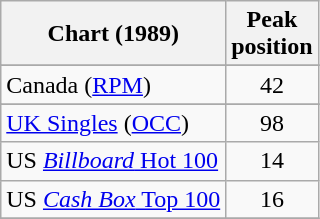<table class="wikitable sortable">
<tr>
<th>Chart (1989)</th>
<th>Peak<br>position</th>
</tr>
<tr>
</tr>
<tr>
</tr>
<tr>
<td>Canada (<a href='#'>RPM</a>)</td>
<td style="text-align:center;">42</td>
</tr>
<tr>
</tr>
<tr>
</tr>
<tr>
<td><a href='#'>UK Singles</a> (<a href='#'>OCC</a>)</td>
<td style="text-align:center;">98</td>
</tr>
<tr>
<td>US <a href='#'><em>Billboard</em> Hot 100</a></td>
<td style="text-align:center;">14</td>
</tr>
<tr>
<td>US <a href='#'><em>Cash Box</em> Top 100</a></td>
<td style="text-align:center;">16</td>
</tr>
<tr>
</tr>
</table>
